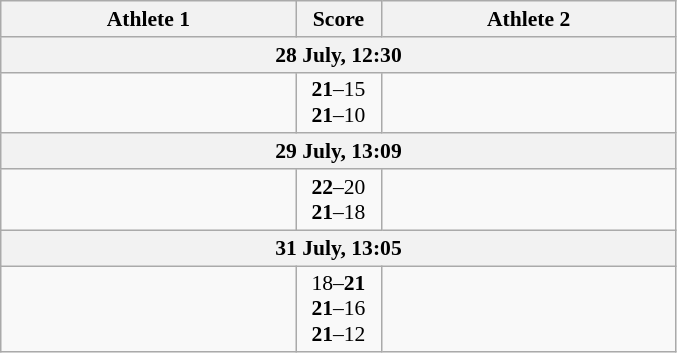<table class="wikitable" style="text-align: center; font-size:90% ">
<tr>
<th align="right" width="190">Athlete 1</th>
<th width="50">Score</th>
<th align="left" width="190">Athlete 2</th>
</tr>
<tr>
<th colspan=3>28 July, 12:30</th>
</tr>
<tr>
<td align=right><strong></strong></td>
<td align=center><strong>21</strong>–15<br><strong>21</strong>–10</td>
<td align=left></td>
</tr>
<tr>
<th colspan=3>29 July, 13:09</th>
</tr>
<tr>
<td align=right><strong></strong></td>
<td align=center><strong>22</strong>–20<br><strong>21</strong>–18</td>
<td align=left></td>
</tr>
<tr>
<th colspan=3>31 July, 13:05</th>
</tr>
<tr>
<td align=right><strong></strong></td>
<td align=center>18–<strong>21</strong><br><strong>21</strong>–16<br><strong>21</strong>–12</td>
<td align=left></td>
</tr>
</table>
